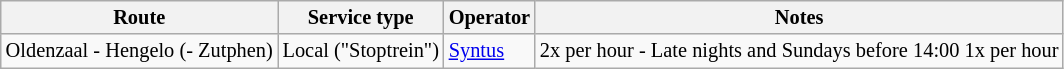<table class="wikitable" style="font-size:85%;">
<tr>
<th>Route</th>
<th>Service type</th>
<th>Operator</th>
<th>Notes</th>
</tr>
<tr>
<td>Oldenzaal - Hengelo (- Zutphen)</td>
<td>Local ("Stoptrein")</td>
<td><a href='#'>Syntus</a></td>
<td>2x per hour - Late nights and Sundays before 14:00 1x per hour</td>
</tr>
</table>
